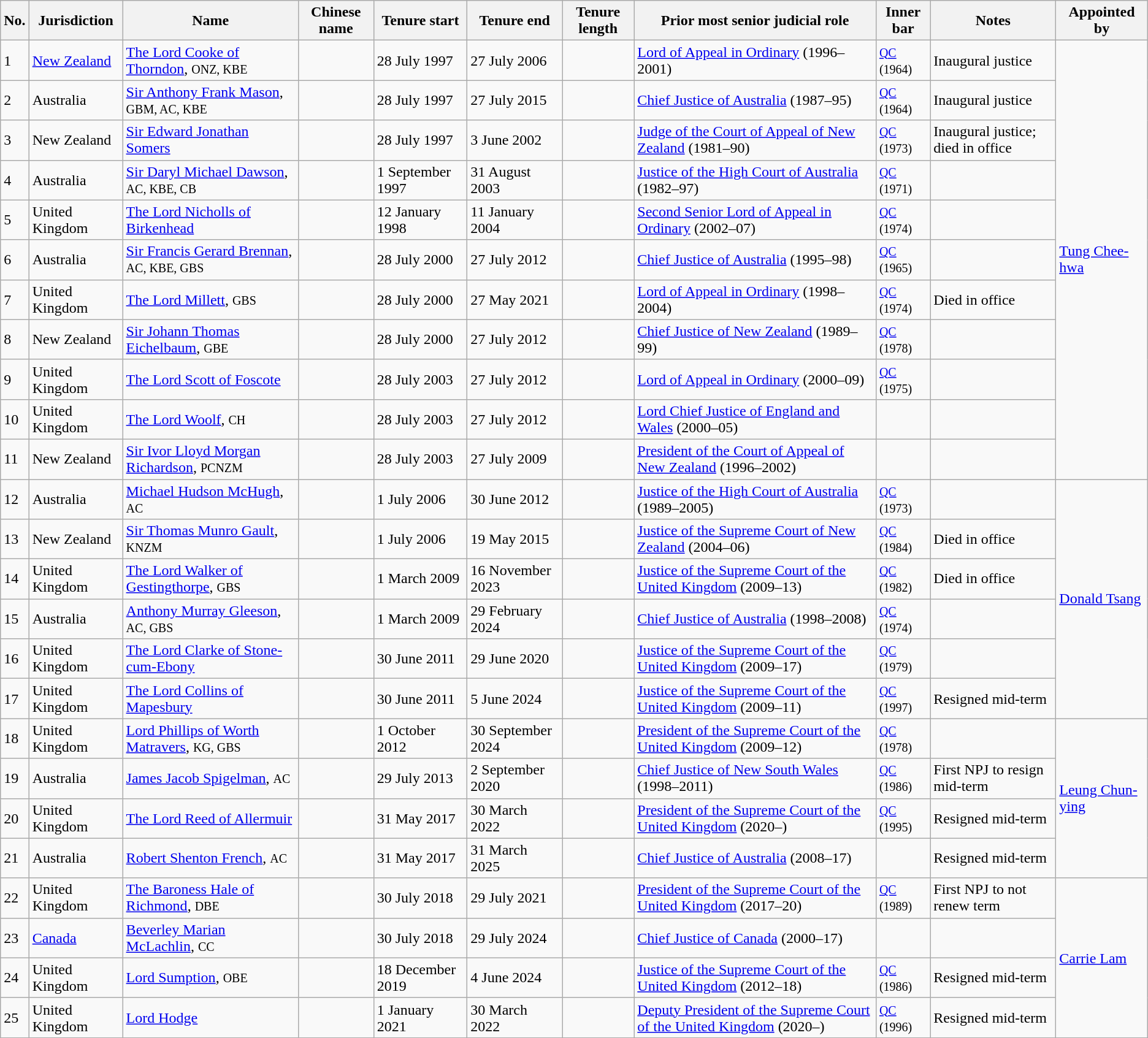<table class="wikitable">
<tr>
<th>No.</th>
<th>Jurisdiction</th>
<th>Name</th>
<th>Chinese name</th>
<th>Tenure start</th>
<th>Tenure end</th>
<th>Tenure length</th>
<th>Prior most senior judicial role</th>
<th>Inner bar</th>
<th>Notes</th>
<th>Appointed by</th>
</tr>
<tr>
<td>1</td>
<td><a href='#'>New Zealand</a><br></td>
<td><a href='#'>The Lord Cooke of Thorndon</a>, <small>ONZ, KBE</small></td>
<td></td>
<td>28 July 1997</td>
<td>27 July 2006</td>
<td></td>
<td><a href='#'>Lord of Appeal in Ordinary</a> (1996–2001)</td>
<td><small><a href='#'>QC</a> (1964)</small></td>
<td>Inaugural justice</td>
<td rowspan="11"><a href='#'>Tung Chee-hwa</a></td>
</tr>
<tr>
<td>2</td>
<td>Australia</td>
<td><a href='#'>Sir Anthony Frank Mason</a>, <small>GBM, AC, KBE</small></td>
<td></td>
<td>28 July 1997</td>
<td>27 July 2015</td>
<td></td>
<td><a href='#'>Chief Justice of Australia</a> (1987–95)</td>
<td><small><a href='#'>QC</a> (1964)</small></td>
<td>Inaugural justice</td>
</tr>
<tr>
<td>3</td>
<td>New Zealand</td>
<td><a href='#'>Sir Edward Jonathan Somers</a></td>
<td></td>
<td>28 July 1997</td>
<td>3 June 2002</td>
<td></td>
<td><a href='#'>Judge of the Court of Appeal of New Zealand</a> (1981–90)</td>
<td><small><a href='#'>QC</a> (1973)</small></td>
<td>Inaugural justice; died in office</td>
</tr>
<tr>
<td>4</td>
<td>Australia</td>
<td><a href='#'>Sir Daryl Michael Dawson</a>, <small>AC, KBE, CB</small></td>
<td></td>
<td>1 September 1997</td>
<td>31 August 2003</td>
<td></td>
<td><a href='#'>Justice of the High Court of Australia</a> (1982–97)</td>
<td><small><a href='#'>QC</a> (1971)</small></td>
<td></td>
</tr>
<tr>
<td>5</td>
<td>United Kingdom</td>
<td><a href='#'>The Lord Nicholls of Birkenhead</a></td>
<td></td>
<td>12 January 1998</td>
<td>11 January 2004</td>
<td></td>
<td><a href='#'>Second Senior Lord of Appeal in Ordinary</a> (2002–07)</td>
<td><small><a href='#'>QC</a> (1974)</small></td>
<td></td>
</tr>
<tr>
<td>6</td>
<td>Australia</td>
<td><a href='#'>Sir Francis Gerard Brennan</a>, <small>AC, KBE, GBS</small></td>
<td></td>
<td>28 July 2000</td>
<td>27 July 2012</td>
<td></td>
<td><a href='#'>Chief Justice of Australia</a> (1995–98)</td>
<td><small><a href='#'>QC</a> (1965)</small></td>
<td></td>
</tr>
<tr>
<td>7</td>
<td>United Kingdom</td>
<td><a href='#'>The Lord Millett</a>, <small>GBS</small></td>
<td></td>
<td>28 July 2000</td>
<td>27 May 2021</td>
<td></td>
<td><a href='#'>Lord of Appeal in Ordinary</a> (1998–2004)</td>
<td><small><a href='#'>QC</a> (1974)</small></td>
<td>Died in office</td>
</tr>
<tr>
<td>8</td>
<td>New Zealand</td>
<td><a href='#'>Sir Johann Thomas Eichelbaum</a>, <small>GBE</small></td>
<td></td>
<td>28 July 2000</td>
<td>27 July 2012</td>
<td></td>
<td><a href='#'>Chief Justice of New Zealand</a> (1989–99)</td>
<td><small><a href='#'>QC</a> (1978)</small></td>
<td></td>
</tr>
<tr>
<td>9</td>
<td>United Kingdom</td>
<td><a href='#'>The Lord Scott of Foscote</a></td>
<td></td>
<td>28 July 2003</td>
<td>27 July 2012</td>
<td></td>
<td><a href='#'>Lord of Appeal in Ordinary</a> (2000–09)</td>
<td><small><a href='#'>QC</a> (1975)</small></td>
<td></td>
</tr>
<tr>
<td>10</td>
<td>United Kingdom</td>
<td><a href='#'>The Lord Woolf</a>, <small>CH</small></td>
<td></td>
<td>28 July 2003</td>
<td>27 July 2012</td>
<td></td>
<td><a href='#'>Lord Chief Justice of England and Wales</a> (2000–05)</td>
<td></td>
<td></td>
</tr>
<tr>
<td>11</td>
<td>New Zealand</td>
<td><a href='#'>Sir Ivor Lloyd Morgan Richardson</a>, <small>PCNZM</small></td>
<td></td>
<td>28 July 2003</td>
<td>27 July 2009</td>
<td></td>
<td><a href='#'>President of the Court of Appeal of New Zealand</a> (1996–2002)</td>
<td></td>
<td></td>
</tr>
<tr>
<td>12</td>
<td>Australia</td>
<td><a href='#'>Michael Hudson McHugh</a>, <small>AC</small></td>
<td></td>
<td>1 July 2006</td>
<td>30 June 2012</td>
<td></td>
<td><a href='#'>Justice of the High Court of Australia</a> (1989–2005)</td>
<td><small><a href='#'>QC</a> (1973)</small></td>
<td></td>
<td rowspan="6"><a href='#'>Donald Tsang</a></td>
</tr>
<tr>
<td>13</td>
<td>New Zealand</td>
<td><a href='#'>Sir Thomas Munro Gault</a>, <small>KNZM</small></td>
<td></td>
<td>1 July 2006</td>
<td>19 May 2015</td>
<td></td>
<td><a href='#'>Justice of the Supreme Court of New Zealand</a> (2004–06)</td>
<td><a href='#'><small>QC</small></a> <small>(1984)</small></td>
<td>Died in office</td>
</tr>
<tr>
<td>14</td>
<td>United Kingdom</td>
<td><a href='#'>The Lord Walker of Gestingthorpe</a>, <small>GBS</small></td>
<td></td>
<td>1 March 2009</td>
<td>16 November 2023</td>
<td></td>
<td><a href='#'>Justice of the Supreme Court of the United Kingdom</a> (2009–13)</td>
<td><small><a href='#'>QC</a> (1982)</small></td>
<td>Died in office</td>
</tr>
<tr>
<td>15</td>
<td>Australia</td>
<td><a href='#'>Anthony Murray Gleeson</a>, <small>AC, GBS</small></td>
<td></td>
<td>1 March 2009</td>
<td>29 February 2024</td>
<td></td>
<td><a href='#'>Chief Justice of Australia</a> (1998–2008)</td>
<td><small><a href='#'>QC</a> (1974)</small></td>
<td></td>
</tr>
<tr>
<td>16</td>
<td>United Kingdom</td>
<td><a href='#'>The Lord Clarke of Stone-cum-Ebony</a></td>
<td></td>
<td>30 June 2011</td>
<td>29 June 2020</td>
<td></td>
<td><a href='#'>Justice of the Supreme Court of the United Kingdom</a> (2009–17)</td>
<td><small><a href='#'>QC</a> (1979)</small></td>
<td></td>
</tr>
<tr>
<td>17</td>
<td>United Kingdom</td>
<td><a href='#'>The Lord Collins of Mapesbury</a></td>
<td></td>
<td>30 June 2011</td>
<td>5 June 2024</td>
<td></td>
<td><a href='#'>Justice of the Supreme Court of the United Kingdom</a> (2009–11)</td>
<td><small><a href='#'>QC</a> (1997)</small></td>
<td>Resigned mid-term</td>
</tr>
<tr>
<td>18</td>
<td>United Kingdom</td>
<td><a href='#'>Lord Phillips of Worth Matravers</a>, <small>KG, GBS</small></td>
<td></td>
<td>1 October 2012</td>
<td>30 September 2024</td>
<td></td>
<td><a href='#'>President of the Supreme Court of the United Kingdom</a> (2009–12)</td>
<td><small><a href='#'>QC</a> (1978)</small></td>
<td></td>
<td rowspan="4"><a href='#'>Leung Chun-ying</a></td>
</tr>
<tr>
<td>19</td>
<td>Australia</td>
<td><a href='#'>James Jacob Spigelman</a>, <small>AC</small></td>
<td></td>
<td>29 July 2013</td>
<td>2 September 2020</td>
<td></td>
<td><a href='#'>Chief Justice of New South Wales</a> (1998–2011)</td>
<td><small><a href='#'>QC</a> (1986)</small></td>
<td>First NPJ to resign mid-term</td>
</tr>
<tr>
<td>20</td>
<td>United Kingdom</td>
<td><a href='#'>The Lord Reed of Allermuir</a></td>
<td></td>
<td>31 May 2017</td>
<td>30 March 2022</td>
<td></td>
<td><a href='#'>President of the Supreme Court of the United Kingdom</a> (2020–)</td>
<td><small><a href='#'>QC</a> (1995)</small></td>
<td>Resigned mid-term</td>
</tr>
<tr>
<td>21</td>
<td>Australia</td>
<td><a href='#'>Robert Shenton French</a>, <small>AC</small></td>
<td></td>
<td>31 May 2017</td>
<td>31 March 2025</td>
<td></td>
<td><a href='#'>Chief Justice of Australia</a> (2008–17)</td>
<td></td>
<td>Resigned mid-term</td>
</tr>
<tr>
<td>22</td>
<td>United Kingdom</td>
<td><a href='#'>The Baroness Hale of Richmond</a>, <small>DBE</small></td>
<td></td>
<td>30 July 2018</td>
<td>29 July 2021</td>
<td></td>
<td><a href='#'>President of the Supreme Court of the United Kingdom</a> (2017–20)</td>
<td><small><a href='#'>QC</a> (1989)</small></td>
<td>First NPJ to not renew term</td>
<td rowspan="4"><a href='#'>Carrie Lam</a></td>
</tr>
<tr>
<td>23</td>
<td><a href='#'>Canada</a></td>
<td><a href='#'>Beverley Marian McLachlin</a>, <small>CC</small></td>
<td></td>
<td>30 July 2018</td>
<td>29 July 2024</td>
<td></td>
<td><a href='#'>Chief Justice of Canada</a> (2000–17)</td>
<td></td>
<td></td>
</tr>
<tr>
<td>24</td>
<td>United Kingdom</td>
<td><a href='#'>Lord Sumption</a>, <small>OBE</small></td>
<td></td>
<td>18 December 2019</td>
<td>4 June 2024</td>
<td></td>
<td><a href='#'>Justice of the Supreme Court of the United Kingdom</a> (2012–18)</td>
<td><small><a href='#'>QC</a> (1986)</small></td>
<td>Resigned mid-term</td>
</tr>
<tr>
<td>25</td>
<td>United Kingdom</td>
<td><a href='#'>Lord Hodge</a></td>
<td></td>
<td>1 January 2021</td>
<td>30 March 2022</td>
<td></td>
<td><a href='#'>Deputy President of the Supreme Court of the United Kingdom</a> (2020–)</td>
<td><small><a href='#'>QC</a> (1996)</small></td>
<td>Resigned mid-term</td>
</tr>
</table>
